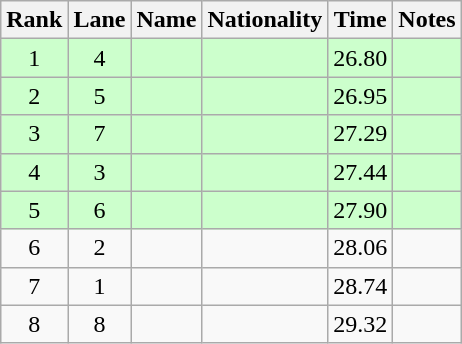<table class="wikitable sortable" style="text-align:center">
<tr>
<th>Rank</th>
<th>Lane</th>
<th>Name</th>
<th>Nationality</th>
<th>Time</th>
<th>Notes</th>
</tr>
<tr bgcolor=ccffcc>
<td>1</td>
<td>4</td>
<td align=left></td>
<td align=left></td>
<td>26.80</td>
<td><strong></strong></td>
</tr>
<tr bgcolor=ccffcc>
<td>2</td>
<td>5</td>
<td align=left></td>
<td align=left></td>
<td>26.95</td>
<td><strong></strong></td>
</tr>
<tr bgcolor=ccffcc>
<td>3</td>
<td>7</td>
<td align=left></td>
<td align=left></td>
<td>27.29</td>
<td><strong></strong></td>
</tr>
<tr bgcolor=ccffcc>
<td>4</td>
<td>3</td>
<td align=left></td>
<td align=left></td>
<td>27.44</td>
<td><strong></strong></td>
</tr>
<tr bgcolor=ccffcc>
<td>5</td>
<td>6</td>
<td align=left></td>
<td align=left></td>
<td>27.90</td>
<td><strong></strong></td>
</tr>
<tr>
<td>6</td>
<td>2</td>
<td align=left></td>
<td align=left></td>
<td>28.06</td>
<td></td>
</tr>
<tr>
<td>7</td>
<td>1</td>
<td align=left></td>
<td align=left></td>
<td>28.74</td>
<td></td>
</tr>
<tr>
<td>8</td>
<td>8</td>
<td align=left></td>
<td align=left></td>
<td>29.32</td>
<td></td>
</tr>
</table>
